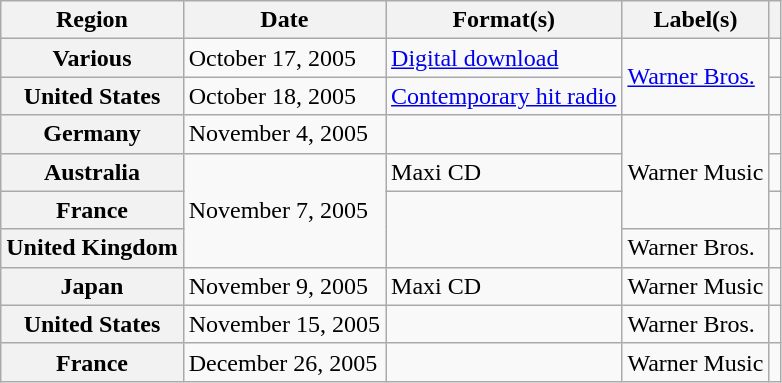<table class="wikitable sortable plainrowheaders">
<tr>
<th scope="col">Region</th>
<th scope="col">Date</th>
<th scope="col">Format(s)</th>
<th scope="col">Label(s)</th>
<th scope="col"></th>
</tr>
<tr>
<th scope="row">Various</th>
<td>October 17, 2005</td>
<td><a href='#'>Digital download</a></td>
<td rowspan="2"><a href='#'>Warner Bros.</a></td>
<td></td>
</tr>
<tr>
<th scope="row">United States</th>
<td>October 18, 2005</td>
<td><a href='#'>Contemporary hit radio</a></td>
<td></td>
</tr>
<tr>
<th scope="row">Germany</th>
<td>November 4, 2005</td>
<td></td>
<td rowspan="3">Warner Music</td>
<td></td>
</tr>
<tr>
<th scope="row">Australia</th>
<td rowspan="3">November 7, 2005</td>
<td>Maxi CD</td>
<td></td>
</tr>
<tr>
<th scope="row">France</th>
<td rowspan="2"></td>
<td></td>
</tr>
<tr>
<th scope="row">United Kingdom</th>
<td>Warner Bros.</td>
<td></td>
</tr>
<tr>
<th scope="row">Japan</th>
<td>November 9, 2005</td>
<td>Maxi CD</td>
<td>Warner Music</td>
<td></td>
</tr>
<tr>
<th scope="row">United States</th>
<td>November 15, 2005</td>
<td></td>
<td>Warner Bros.</td>
<td></td>
</tr>
<tr>
<th scope="row">France</th>
<td>December 26, 2005</td>
<td></td>
<td>Warner Music</td>
<td></td>
</tr>
</table>
